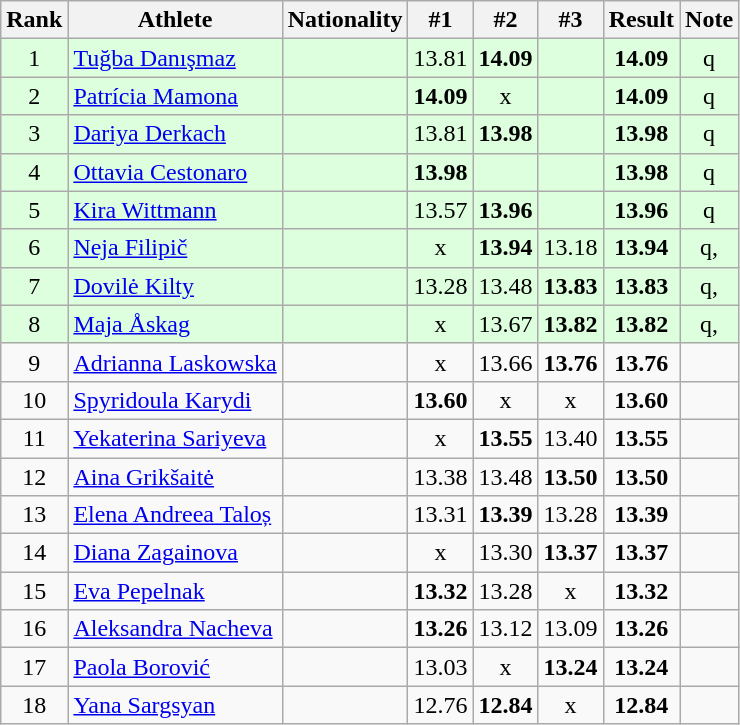<table class="wikitable sortable" style="text-align:center">
<tr>
<th>Rank</th>
<th>Athlete</th>
<th>Nationality</th>
<th>#1</th>
<th>#2</th>
<th>#3</th>
<th>Result</th>
<th>Note</th>
</tr>
<tr bgcolor="ddffdd">
<td>1</td>
<td align="left"><a href='#'>Tuğba Danışmaz</a></td>
<td align="left"></td>
<td>13.81</td>
<td><strong>14.09</strong></td>
<td></td>
<td><strong>14.09</strong></td>
<td>q</td>
</tr>
<tr bgcolor="ddffdd">
<td>2</td>
<td align="left"><a href='#'>Patrícia Mamona</a></td>
<td align="left"></td>
<td><strong>14.09</strong></td>
<td>x</td>
<td></td>
<td><strong>14.09</strong></td>
<td>q</td>
</tr>
<tr bgcolor="ddffdd">
<td>3</td>
<td align="left"><a href='#'>Dariya Derkach</a></td>
<td align="left"></td>
<td>13.81</td>
<td><strong>13.98</strong></td>
<td></td>
<td><strong>13.98</strong></td>
<td>q</td>
</tr>
<tr bgcolor="ddffdd">
<td>4</td>
<td align="left"><a href='#'>Ottavia Cestonaro</a></td>
<td align="left"></td>
<td><strong>13.98</strong></td>
<td></td>
<td></td>
<td><strong>13.98</strong></td>
<td>q</td>
</tr>
<tr bgcolor="ddffdd">
<td>5</td>
<td align="left"><a href='#'>Kira Wittmann</a></td>
<td align="left"></td>
<td>13.57</td>
<td><strong>13.96</strong></td>
<td></td>
<td><strong>13.96</strong></td>
<td>q</td>
</tr>
<tr bgcolor="ddffdd">
<td>6</td>
<td align="left"><a href='#'>Neja Filipič</a></td>
<td align="left"></td>
<td>x</td>
<td><strong>13.94</strong></td>
<td>13.18</td>
<td><strong>13.94</strong></td>
<td>q, </td>
</tr>
<tr bgcolor="ddffdd">
<td>7</td>
<td align="left"><a href='#'>Dovilė Kilty</a></td>
<td align="left"></td>
<td>13.28</td>
<td>13.48</td>
<td><strong>13.83</strong></td>
<td><strong>13.83</strong></td>
<td>q, </td>
</tr>
<tr bgcolor="ddffdd">
<td>8</td>
<td align="left"><a href='#'>Maja Åskag</a></td>
<td align="left"></td>
<td>x</td>
<td>13.67</td>
<td><strong>13.82</strong></td>
<td><strong>13.82</strong></td>
<td>q, </td>
</tr>
<tr>
<td>9</td>
<td align="left"><a href='#'>Adrianna Laskowska</a></td>
<td align="left"></td>
<td>x</td>
<td>13.66</td>
<td><strong>13.76</strong></td>
<td><strong>13.76</strong></td>
<td></td>
</tr>
<tr>
<td>10</td>
<td align="left"><a href='#'>Spyridoula Karydi</a></td>
<td align="left"></td>
<td><strong>13.60</strong></td>
<td>x</td>
<td>x</td>
<td><strong>13.60</strong></td>
<td></td>
</tr>
<tr>
<td>11</td>
<td align="left"><a href='#'>Yekaterina Sariyeva</a></td>
<td align="left"></td>
<td>x</td>
<td><strong>13.55</strong></td>
<td>13.40</td>
<td><strong>13.55</strong></td>
<td></td>
</tr>
<tr>
<td>12</td>
<td align="left"><a href='#'>Aina Grikšaitė</a></td>
<td align="left"></td>
<td>13.38</td>
<td>13.48</td>
<td><strong>13.50</strong></td>
<td><strong>13.50</strong></td>
<td></td>
</tr>
<tr>
<td>13</td>
<td align="left"><a href='#'>Elena Andreea Taloș</a></td>
<td align="left"></td>
<td>13.31</td>
<td><strong>13.39</strong></td>
<td>13.28</td>
<td><strong>13.39</strong></td>
<td></td>
</tr>
<tr>
<td>14</td>
<td align="left"><a href='#'>Diana Zagainova</a></td>
<td align="left"></td>
<td>x</td>
<td>13.30</td>
<td><strong>13.37</strong></td>
<td><strong>13.37</strong></td>
<td></td>
</tr>
<tr>
<td>15</td>
<td align="left"><a href='#'>Eva Pepelnak</a></td>
<td align="left"></td>
<td><strong>13.32</strong></td>
<td>13.28</td>
<td>x</td>
<td><strong>13.32</strong></td>
<td></td>
</tr>
<tr>
<td>16</td>
<td align="left"><a href='#'>Aleksandra Nacheva</a></td>
<td align="left"></td>
<td><strong>13.26</strong></td>
<td>13.12</td>
<td>13.09</td>
<td><strong>13.26</strong></td>
<td></td>
</tr>
<tr>
<td>17</td>
<td align="left"><a href='#'>Paola Borović</a></td>
<td align="left"></td>
<td>13.03</td>
<td>x</td>
<td><strong>13.24</strong></td>
<td><strong>13.24</strong></td>
<td></td>
</tr>
<tr>
<td>18</td>
<td align="left"><a href='#'>Yana Sargsyan</a></td>
<td align="left"></td>
<td>12.76</td>
<td><strong>12.84</strong></td>
<td>x</td>
<td><strong>12.84</strong></td>
<td></td>
</tr>
</table>
